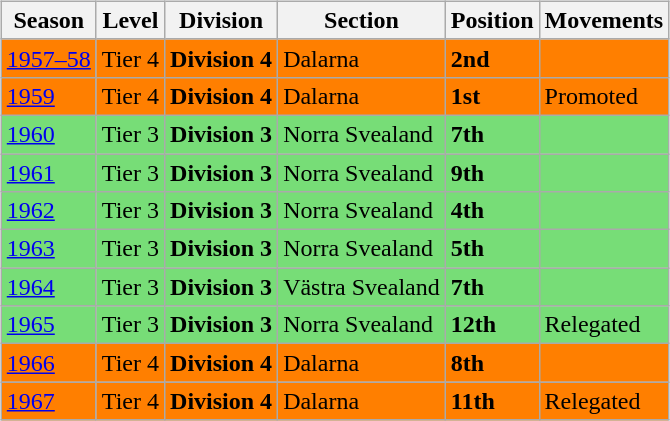<table>
<tr>
<td valign="top" width=0%><br><table class="wikitable">
<tr style="background:#f0f6fa;">
<th><strong>Season</strong></th>
<th><strong>Level</strong></th>
<th><strong>Division</strong></th>
<th><strong>Section</strong></th>
<th><strong>Position</strong></th>
<th><strong>Movements</strong></th>
</tr>
<tr>
<td style="background:#FF7F00;"><a href='#'>1957–58</a></td>
<td style="background:#FF7F00;">Tier 4</td>
<td style="background:#FF7F00;"><strong>Division 4</strong></td>
<td style="background:#FF7F00;">Dalarna</td>
<td style="background:#FF7F00;"><strong>2nd</strong></td>
<td style="background:#FF7F00;"></td>
</tr>
<tr>
<td style="background:#FF7F00;"><a href='#'>1959</a></td>
<td style="background:#FF7F00;">Tier 4</td>
<td style="background:#FF7F00;"><strong>Division 4</strong></td>
<td style="background:#FF7F00;">Dalarna</td>
<td style="background:#FF7F00;"><strong>1st</strong></td>
<td style="background:#FF7F00;">Promoted</td>
</tr>
<tr>
<td style="background:#77DD77;"><a href='#'>1960</a></td>
<td style="background:#77DD77;">Tier 3</td>
<td style="background:#77DD77;"><strong>Division 3</strong></td>
<td style="background:#77DD77;">Norra Svealand</td>
<td style="background:#77DD77;"><strong>7th</strong></td>
<td style="background:#77DD77;"></td>
</tr>
<tr>
<td style="background:#77DD77;"><a href='#'>1961</a></td>
<td style="background:#77DD77;">Tier 3</td>
<td style="background:#77DD77;"><strong>Division 3</strong></td>
<td style="background:#77DD77;">Norra Svealand</td>
<td style="background:#77DD77;"><strong>9th</strong></td>
<td style="background:#77DD77;"></td>
</tr>
<tr>
<td style="background:#77DD77;"><a href='#'>1962</a></td>
<td style="background:#77DD77;">Tier 3</td>
<td style="background:#77DD77;"><strong>Division 3</strong></td>
<td style="background:#77DD77;">Norra Svealand</td>
<td style="background:#77DD77;"><strong>4th</strong></td>
<td style="background:#77DD77;"></td>
</tr>
<tr>
<td style="background:#77DD77;"><a href='#'>1963</a></td>
<td style="background:#77DD77;">Tier 3</td>
<td style="background:#77DD77;"><strong>Division 3</strong></td>
<td style="background:#77DD77;">Norra Svealand</td>
<td style="background:#77DD77;"><strong>5th</strong></td>
<td style="background:#77DD77;"></td>
</tr>
<tr>
<td style="background:#77DD77;"><a href='#'>1964</a></td>
<td style="background:#77DD77;">Tier 3</td>
<td style="background:#77DD77;"><strong>Division 3</strong></td>
<td style="background:#77DD77;">Västra Svealand</td>
<td style="background:#77DD77;"><strong>7th</strong></td>
<td style="background:#77DD77;"></td>
</tr>
<tr>
<td style="background:#77DD77;"><a href='#'>1965</a></td>
<td style="background:#77DD77;">Tier 3</td>
<td style="background:#77DD77;"><strong>Division 3</strong></td>
<td style="background:#77DD77;">Norra Svealand</td>
<td style="background:#77DD77;"><strong>12th</strong></td>
<td style="background:#77DD77;">Relegated</td>
</tr>
<tr>
<td style="background:#FF7F00;"><a href='#'>1966</a></td>
<td style="background:#FF7F00;">Tier 4</td>
<td style="background:#FF7F00;"><strong>Division 4</strong></td>
<td style="background:#FF7F00;">Dalarna</td>
<td style="background:#FF7F00;"><strong>8th</strong></td>
<td style="background:#FF7F00;"></td>
</tr>
<tr>
<td style="background:#FF7F00;"><a href='#'>1967</a></td>
<td style="background:#FF7F00;">Tier 4</td>
<td style="background:#FF7F00;"><strong>Division 4</strong></td>
<td style="background:#FF7F00;">Dalarna</td>
<td style="background:#FF7F00;"><strong>11th</strong></td>
<td style="background:#FF7F00;">Relegated</td>
</tr>
</table>

</td>
</tr>
</table>
